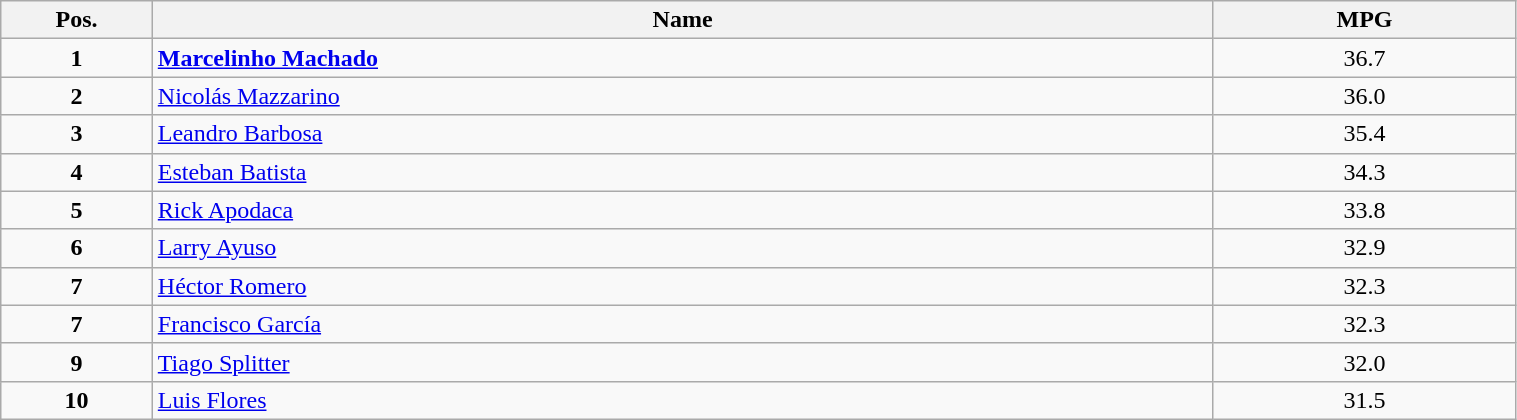<table class=wikitable width="80%">
<tr>
<th width="10%">Pos.</th>
<th width="70%">Name</th>
<th width="20%">MPG</th>
</tr>
<tr>
<td align=center><strong>1</strong></td>
<td> <strong><a href='#'>Marcelinho Machado</a></strong></td>
<td align=center>36.7</td>
</tr>
<tr>
<td align=center><strong>2</strong></td>
<td> <a href='#'>Nicolás Mazzarino</a></td>
<td align=center>36.0</td>
</tr>
<tr>
<td align=center><strong>3</strong></td>
<td> <a href='#'>Leandro Barbosa</a></td>
<td align=center>35.4</td>
</tr>
<tr>
<td align=center><strong>4</strong></td>
<td> <a href='#'>Esteban Batista</a></td>
<td align=center>34.3</td>
</tr>
<tr>
<td align=center><strong>5</strong></td>
<td> <a href='#'>Rick Apodaca</a></td>
<td align=center>33.8</td>
</tr>
<tr>
<td align=center><strong>6</strong></td>
<td> <a href='#'>Larry Ayuso</a></td>
<td align=center>32.9</td>
</tr>
<tr>
<td align=center><strong>7</strong></td>
<td> <a href='#'>Héctor Romero</a></td>
<td align=center>32.3</td>
</tr>
<tr>
<td align=center><strong>7</strong></td>
<td> <a href='#'>Francisco García</a></td>
<td align=center>32.3</td>
</tr>
<tr>
<td align=center><strong>9</strong></td>
<td> <a href='#'>Tiago Splitter</a></td>
<td align=center>32.0</td>
</tr>
<tr>
<td align=center><strong>10</strong></td>
<td> <a href='#'>Luis Flores</a></td>
<td align=center>31.5</td>
</tr>
</table>
